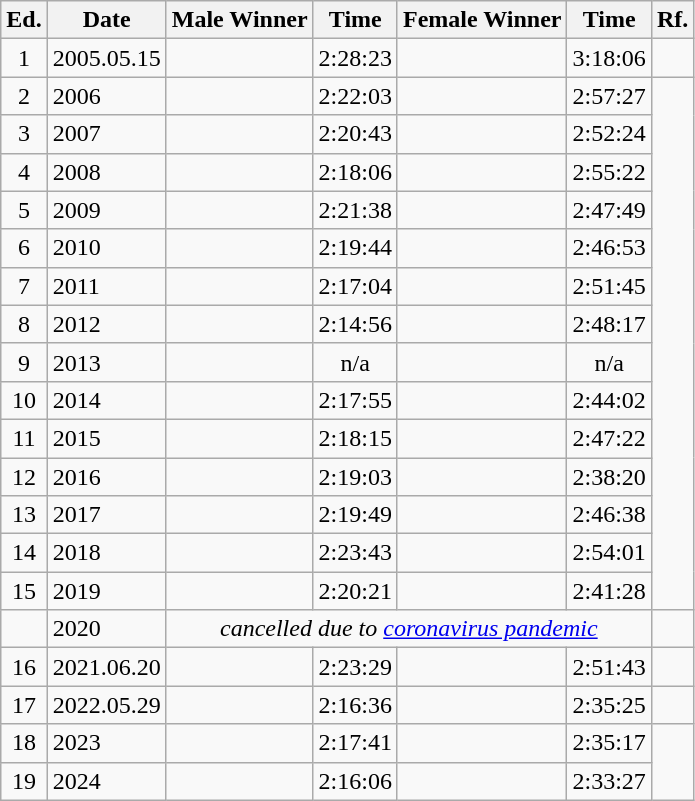<table class="wikitable sortable">
<tr>
<th class="unsortable">Ed.</th>
<th>Date</th>
<th>Male Winner</th>
<th>Time</th>
<th>Female Winner</th>
<th>Time</th>
<th class="unsortable">Rf.</th>
</tr>
<tr>
<td align="center">1</td>
<td>2005.05.15</td>
<td></td>
<td>2:28:23</td>
<td></td>
<td>3:18:06</td>
<td></td>
</tr>
<tr>
<td align="center">2</td>
<td>2006</td>
<td></td>
<td align=center>2:22:03</td>
<td></td>
<td align=center>2:57:27</td>
</tr>
<tr>
<td align="center">3</td>
<td>2007</td>
<td></td>
<td align=center>2:20:43</td>
<td></td>
<td align=center>2:52:24</td>
</tr>
<tr>
<td align="center">4</td>
<td>2008</td>
<td></td>
<td align=center>2:18:06</td>
<td></td>
<td align=center>2:55:22</td>
</tr>
<tr>
<td align="center">5</td>
<td>2009</td>
<td></td>
<td align=center>2:21:38</td>
<td></td>
<td align=center>2:47:49</td>
</tr>
<tr>
<td align="center">6</td>
<td>2010</td>
<td></td>
<td align=center>2:19:44</td>
<td></td>
<td align=center>2:46:53</td>
</tr>
<tr>
<td align="center">7</td>
<td>2011</td>
<td></td>
<td align=center>2:17:04</td>
<td></td>
<td align=center>2:51:45</td>
</tr>
<tr>
<td align="center">8</td>
<td>2012</td>
<td></td>
<td align=center>2:14:56</td>
<td></td>
<td align=center>2:48:17</td>
</tr>
<tr>
<td align="center">9</td>
<td>2013</td>
<td></td>
<td align=center>n/a</td>
<td></td>
<td align=center>n/a</td>
</tr>
<tr>
<td align="center">10</td>
<td>2014</td>
<td></td>
<td align=center>2:17:55</td>
<td></td>
<td align=center>2:44:02</td>
</tr>
<tr>
<td align="center">11</td>
<td>2015</td>
<td></td>
<td align=center>2:18:15</td>
<td></td>
<td align=center>2:47:22</td>
</tr>
<tr>
<td align="center">12</td>
<td>2016</td>
<td></td>
<td align=center>2:19:03</td>
<td></td>
<td align=center>2:38:20</td>
</tr>
<tr>
<td align="center">13</td>
<td>2017</td>
<td></td>
<td align=center>2:19:49</td>
<td></td>
<td align=center>2:46:38</td>
</tr>
<tr>
<td align="center">14</td>
<td>2018</td>
<td></td>
<td align=center>2:23:43</td>
<td></td>
<td align=center>2:54:01</td>
</tr>
<tr>
<td align="center">15</td>
<td>2019</td>
<td></td>
<td align=center>2:20:21</td>
<td></td>
<td align=center>2:41:28</td>
</tr>
<tr>
<td></td>
<td>2020</td>
<td colspan="4" align="center" data-sort-value=""><em>cancelled due to <a href='#'>coronavirus pandemic</a></em></td>
<td></td>
</tr>
<tr>
<td align="center">16</td>
<td>2021.06.20</td>
<td></td>
<td>2:23:29 </td>
<td> </td>
<td>2:51:43 </td>
<td></td>
</tr>
<tr>
<td align="center">17</td>
<td>2022.05.29</td>
<td></td>
<td>2:16:36 </td>
<td></td>
<td>2:35:25 </td>
<td></td>
</tr>
<tr>
<td align="center">18</td>
<td>2023</td>
<td></td>
<td align=center>2:17:41</td>
<td></td>
<td align=center>2:35:17</td>
</tr>
<tr>
<td align="center">19</td>
<td>2024</td>
<td></td>
<td align=center>2:16:06</td>
<td></td>
<td align=center>2:33:27</td>
</tr>
</table>
